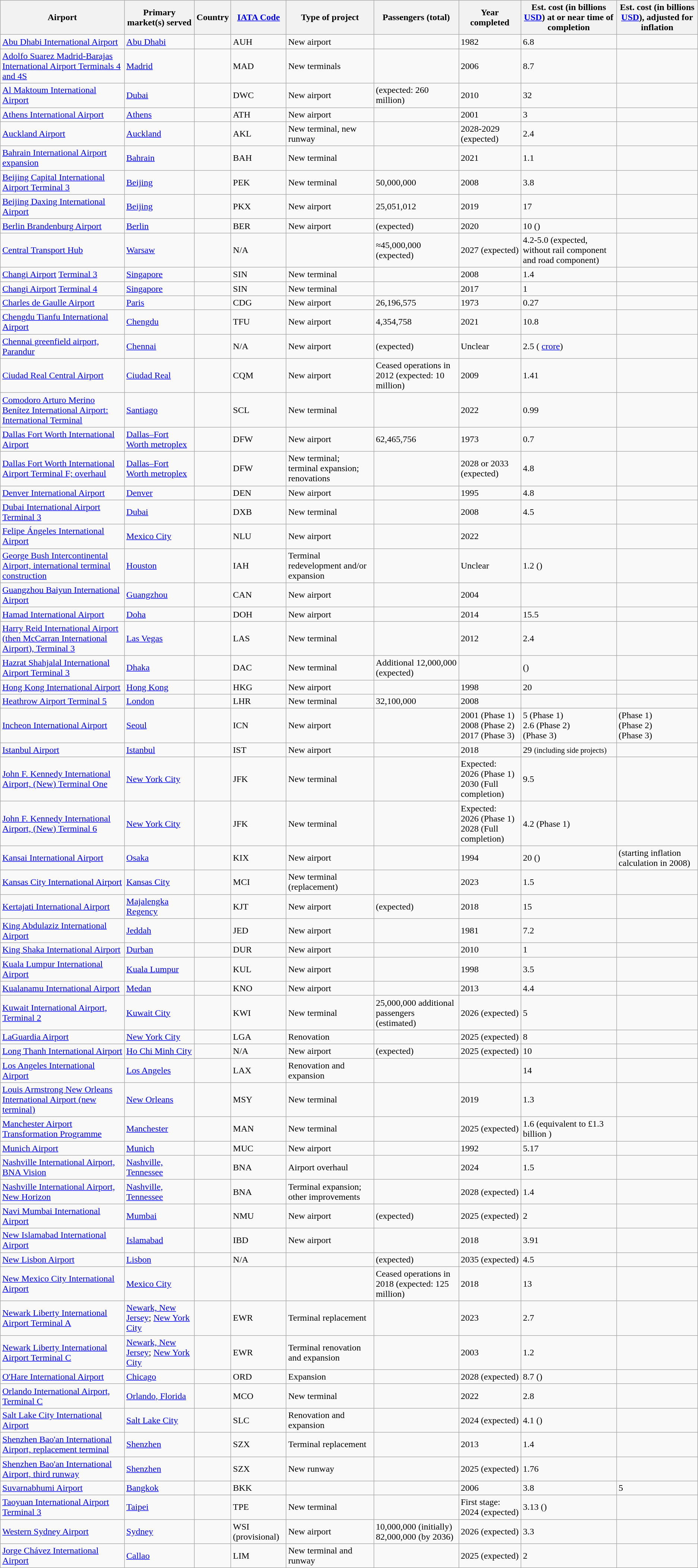<table class="wikitable sortable">
<tr>
<th>Airport</th>
<th>Primary market(s) served</th>
<th>Country</th>
<th><a href='#'>IATA Code</a></th>
<th>Type of project</th>
<th>Passengers (total)</th>
<th>Year completed</th>
<th>Est. cost (in billions <a href='#'>USD</a>) at or near time of completion</th>
<th>Est. cost (in billions <a href='#'>USD</a>), adjusted for inflation</th>
</tr>
<tr>
<td><a href='#'>Abu Dhabi International Airport</a></td>
<td><a href='#'>Abu Dhabi</a></td>
<td></td>
<td>AUH</td>
<td>New airport</td>
<td></td>
<td>1982</td>
<td>6.8</td>
<td></td>
</tr>
<tr>
<td><a href='#'>Adolfo Suarez Madrid-Barajas International Airport Terminals 4 and 4S</a></td>
<td><a href='#'>Madrid</a></td>
<td></td>
<td>MAD</td>
<td>New terminals</td>
<td></td>
<td>2006</td>
<td>8.7</td>
<td></td>
</tr>
<tr>
<td><a href='#'>Al Maktoum International Airport</a></td>
<td><a href='#'>Dubai</a></td>
<td></td>
<td>DWC</td>
<td>New airport</td>
<td> (expected: 260 million)</td>
<td>2010</td>
<td>32</td>
<td></td>
</tr>
<tr>
<td><a href='#'>Athens International Airport</a></td>
<td><a href='#'>Athens</a></td>
<td></td>
<td>ATH</td>
<td>New airport</td>
<td></td>
<td>2001</td>
<td>3</td>
<td></td>
</tr>
<tr>
<td><a href='#'>Auckland Airport</a></td>
<td><a href='#'>Auckland</a></td>
<td></td>
<td>AKL</td>
<td>New terminal, new runway</td>
<td></td>
<td>2028-2029 (expected)</td>
<td>2.4</td>
<td></td>
</tr>
<tr>
<td><a href='#'>Bahrain International Airport expansion</a></td>
<td><a href='#'>Bahrain</a></td>
<td></td>
<td>BAH</td>
<td>New terminal</td>
<td></td>
<td>2021</td>
<td>1.1</td>
<td></td>
</tr>
<tr>
<td><a href='#'>Beijing Capital International Airport Terminal 3</a></td>
<td><a href='#'>Beijing</a></td>
<td></td>
<td>PEK</td>
<td>New terminal</td>
<td>50,000,000</td>
<td>2008</td>
<td>3.8</td>
<td></td>
</tr>
<tr>
<td><a href='#'>Beijing Daxing International Airport</a></td>
<td><a href='#'>Beijing</a></td>
<td></td>
<td>PKX</td>
<td>New airport</td>
<td>25,051,012</td>
<td>2019</td>
<td>17</td>
<td></td>
</tr>
<tr>
<td><a href='#'>Berlin Brandenburg Airport</a></td>
<td><a href='#'>Berlin</a></td>
<td></td>
<td>BER</td>
<td>New airport</td>
<td> (expected)</td>
<td>2020</td>
<td>10 ()</td>
<td></td>
</tr>
<tr>
<td><a href='#'>Central Transport Hub</a></td>
<td><a href='#'>Warsaw</a></td>
<td></td>
<td>N/A</td>
<td></td>
<td>≈45,000,000 (expected)</td>
<td>2027 (expected)</td>
<td data-sort-value="4.2">4.2-5.0 (expected, without rail component and road component)</td>
<td></td>
</tr>
<tr>
<td><a href='#'>Changi Airport</a> <a href='#'>Terminal 3</a></td>
<td><a href='#'>Singapore</a></td>
<td></td>
<td>SIN</td>
<td>New terminal</td>
<td></td>
<td>2008</td>
<td>1.4</td>
<td></td>
</tr>
<tr>
<td><a href='#'>Changi Airport</a> <a href='#'>Terminal 4</a></td>
<td><a href='#'>Singapore</a></td>
<td></td>
<td>SIN</td>
<td>New terminal</td>
<td></td>
<td>2017</td>
<td>1</td>
<td></td>
</tr>
<tr>
<td><a href='#'>Charles de Gaulle Airport</a></td>
<td><a href='#'>Paris</a></td>
<td></td>
<td>CDG</td>
<td>New airport</td>
<td>26,196,575 </td>
<td>1973</td>
<td>0.27</td>
<td></td>
</tr>
<tr>
<td><a href='#'>Chengdu Tianfu International Airport</a></td>
<td><a href='#'>Chengdu</a></td>
<td></td>
<td>TFU</td>
<td>New airport</td>
<td>4,354,758 </td>
<td>2021</td>
<td>10.8</td>
<td></td>
</tr>
<tr>
<td><a href='#'>Chennai greenfield airport, Parandur</a></td>
<td><a href='#'>Chennai</a></td>
<td></td>
<td>N/A</td>
<td>New airport</td>
<td> (expected)</td>
<td>Unclear</td>
<td>2.5 ( <a href='#'>crore</a>)</td>
<td></td>
</tr>
<tr>
<td><a href='#'>Ciudad Real Central Airport</a></td>
<td><a href='#'>Ciudad Real</a></td>
<td></td>
<td>CQM</td>
<td>New airport</td>
<td>Ceased operations in 2012 (expected: 10 million)</td>
<td>2009</td>
<td>1.41</td>
<td></td>
</tr>
<tr>
<td><a href='#'>Comodoro Arturo Merino Benítez International Airport: International Terminal</a></td>
<td><a href='#'>Santiago</a></td>
<td></td>
<td>SCL</td>
<td>New terminal</td>
<td></td>
<td>2022</td>
<td>0.99</td>
<td></td>
</tr>
<tr>
<td><a href='#'>Dallas Fort Worth International Airport</a></td>
<td><a href='#'>Dallas–Fort Worth metroplex</a></td>
<td></td>
<td>DFW</td>
<td>New airport</td>
<td>62,465,756 </td>
<td>1973</td>
<td>0.7</td>
<td></td>
</tr>
<tr>
<td><a href='#'>Dallas Fort Worth International Airport Terminal F; overhaul</a></td>
<td><a href='#'>Dallas–Fort Worth metroplex</a></td>
<td></td>
<td>DFW</td>
<td>New terminal; terminal expansion; renovations</td>
<td></td>
<td>2028 or 2033 (expected)</td>
<td>4.8</td>
<td></td>
</tr>
<tr>
<td><a href='#'>Denver International Airport</a></td>
<td><a href='#'>Denver</a></td>
<td></td>
<td>DEN</td>
<td>New airport</td>
<td></td>
<td>1995</td>
<td>4.8</td>
<td></td>
</tr>
<tr>
<td><a href='#'>Dubai International Airport Terminal 3</a></td>
<td><a href='#'>Dubai</a></td>
<td></td>
<td>DXB</td>
<td>New terminal</td>
<td></td>
<td>2008</td>
<td>4.5</td>
<td></td>
</tr>
<tr>
<td><a href='#'>Felipe Ángeles International Airport</a></td>
<td><a href='#'>Mexico City</a></td>
<td></td>
<td>NLU</td>
<td>New airport</td>
<td></td>
<td>2022</td>
<td></td>
<td></td>
</tr>
<tr>
<td><a href='#'>George Bush Intercontinental Airport, international terminal construction</a></td>
<td><a href='#'>Houston</a></td>
<td></td>
<td>IAH</td>
<td>Terminal redevelopment and/or expansion</td>
<td></td>
<td>Unclear</td>
<td>1.2 ()</td>
<td></td>
</tr>
<tr>
<td><a href='#'>Guangzhou Baiyun International Airport</a></td>
<td><a href='#'>Guangzhou</a></td>
<td></td>
<td>CAN</td>
<td>New airport</td>
<td></td>
<td>2004</td>
<td></td>
<td></td>
</tr>
<tr>
<td><a href='#'>Hamad International Airport</a></td>
<td><a href='#'>Doha</a></td>
<td></td>
<td>DOH</td>
<td>New airport</td>
<td></td>
<td>2014</td>
<td>15.5</td>
<td></td>
</tr>
<tr>
<td><a href='#'>Harry Reid International Airport (then McCarran International Airport), Terminal 3</a></td>
<td><a href='#'>Las Vegas</a></td>
<td></td>
<td>LAS</td>
<td>New terminal</td>
<td></td>
<td>2012</td>
<td>2.4</td>
<td></td>
</tr>
<tr>
<td><a href='#'>Hazrat Shahjalal International Airport Terminal 3</a></td>
<td><a href='#'>Dhaka</a></td>
<td></td>
<td>DAC</td>
<td>New terminal</td>
<td>Additional 12,000,000 (expected)</td>
<td></td>
<td> ()</td>
<td></td>
</tr>
<tr>
<td><a href='#'>Hong Kong International Airport</a></td>
<td><a href='#'>Hong Kong</a></td>
<td></td>
<td>HKG</td>
<td>New airport</td>
<td></td>
<td>1998</td>
<td>20</td>
<td></td>
</tr>
<tr>
<td><a href='#'>Heathrow Airport Terminal 5</a></td>
<td><a href='#'>London</a></td>
<td></td>
<td>LHR</td>
<td>New terminal</td>
<td>32,100,000 </td>
<td>2008</td>
<td></td>
<td></td>
</tr>
<tr>
<td><a href='#'>Incheon International Airport</a></td>
<td><a href='#'>Seoul</a></td>
<td></td>
<td>ICN</td>
<td>New airport</td>
<td></td>
<td>2001 (Phase 1)<br>2008 (Phase 2)<br>2017 (Phase 3)</td>
<td>5 (Phase 1)<br>2.6 (Phase 2)<br> (Phase 3)</td>
<td> (Phase 1)<br> (Phase 2)<br> (Phase 3)</td>
</tr>
<tr>
<td><a href='#'>Istanbul Airport</a></td>
<td><a href='#'>Istanbul</a></td>
<td></td>
<td>IST</td>
<td>New airport</td>
<td></td>
<td>2018</td>
<td>29 <small>(including side projects)</small></td>
<td></td>
</tr>
<tr>
<td data-sort-value="John F. Kennedy International Airport, (New) Terminal 1"><a href='#'>John F. Kennedy International Airport, (New) Terminal One</a></td>
<td><a href='#'>New York City</a></td>
<td></td>
<td>JFK</td>
<td>New terminal</td>
<td></td>
<td>Expected:<br>2026 (Phase 1)<br>2030 (Full completion)</td>
<td>9.5</td>
<td></td>
</tr>
<tr>
<td><a href='#'>John F. Kennedy International Airport, (New) Terminal 6</a></td>
<td><a href='#'>New York City</a></td>
<td></td>
<td>JFK</td>
<td>New terminal</td>
<td></td>
<td>Expected:<br>2026 (Phase 1)<br>2028 (Full completion)</td>
<td>4.2 (Phase 1)</td>
<td></td>
</tr>
<tr>
<td><a href='#'>Kansai International Airport</a></td>
<td><a href='#'>Osaka</a></td>
<td></td>
<td>KIX</td>
<td>New airport</td>
<td></td>
<td>1994</td>
<td>20 ()</td>
<td> (starting inflation calculation in 2008)</td>
</tr>
<tr>
<td><a href='#'>Kansas City International Airport</a></td>
<td><a href='#'>Kansas City</a></td>
<td></td>
<td>MCI</td>
<td>New terminal (replacement)</td>
<td></td>
<td>2023</td>
<td>1.5</td>
<td></td>
</tr>
<tr>
<td><a href='#'>Kertajati International Airport</a></td>
<td><a href='#'>Majalengka Regency</a></td>
<td></td>
<td>KJT</td>
<td>New airport</td>
<td> (expected)</td>
<td>2018</td>
<td>15</td>
<td></td>
</tr>
<tr>
<td><a href='#'>King Abdulaziz International Airport</a></td>
<td><a href='#'>Jeddah</a></td>
<td></td>
<td>JED</td>
<td>New airport</td>
<td></td>
<td>1981</td>
<td>7.2</td>
<td></td>
</tr>
<tr>
<td><a href='#'>King Shaka International Airport</a></td>
<td><a href='#'>Durban</a></td>
<td></td>
<td>DUR</td>
<td>New airport</td>
<td></td>
<td>2010</td>
<td>1</td>
<td></td>
</tr>
<tr>
<td><a href='#'>Kuala Lumpur International Airport</a></td>
<td><a href='#'>Kuala Lumpur</a></td>
<td></td>
<td>KUL</td>
<td>New airport</td>
<td></td>
<td>1998</td>
<td>3.5</td>
<td></td>
</tr>
<tr>
<td><a href='#'>Kualanamu International Airport</a></td>
<td><a href='#'>Medan</a></td>
<td></td>
<td>KNO</td>
<td>New airport</td>
<td></td>
<td>2013</td>
<td>4.4</td>
<td></td>
</tr>
<tr>
<td><a href='#'>Kuwait International Airport, Terminal 2</a></td>
<td><a href='#'>Kuwait City</a></td>
<td></td>
<td>KWI</td>
<td>New terminal</td>
<td>25,000,000 additional passengers (estimated)</td>
<td>2026 (expected)</td>
<td>5</td>
<td></td>
</tr>
<tr>
<td><a href='#'>LaGuardia Airport</a></td>
<td><a href='#'>New York City</a></td>
<td></td>
<td>LGA</td>
<td>Renovation</td>
<td></td>
<td>2025 (expected)</td>
<td>8</td>
<td></td>
</tr>
<tr>
<td><a href='#'>Long Thanh International Airport</a></td>
<td><a href='#'>Ho Chi Minh City</a></td>
<td></td>
<td>N/A</td>
<td>New airport</td>
<td> (expected)</td>
<td>2025 (expected)</td>
<td>10</td>
<td></td>
</tr>
<tr>
<td><a href='#'>Los Angeles International Airport</a></td>
<td><a href='#'>Los Angeles</a></td>
<td></td>
<td>LAX</td>
<td>Renovation and expansion</td>
<td></td>
<td></td>
<td>14</td>
<td></td>
</tr>
<tr>
<td><a href='#'>Louis Armstrong New Orleans International Airport (new terminal)</a></td>
<td><a href='#'>New Orleans</a></td>
<td></td>
<td>MSY</td>
<td>New terminal</td>
<td></td>
<td>2019</td>
<td>1.3</td>
<td></td>
</tr>
<tr>
<td><a href='#'>Manchester Airport Transformation Programme</a></td>
<td><a href='#'>Manchester</a></td>
<td></td>
<td>MAN</td>
<td>New terminal</td>
<td></td>
<td>2025 (expected)</td>
<td>1.6 (equivalent to £1.3 billion )</td>
<td></td>
</tr>
<tr>
<td><a href='#'>Munich Airport</a></td>
<td><a href='#'>Munich</a></td>
<td></td>
<td>MUC</td>
<td>New airport</td>
<td></td>
<td>1992</td>
<td>5.17</td>
<td></td>
</tr>
<tr>
<td><a href='#'>Nashville International Airport, BNA Vision</a></td>
<td><a href='#'>Nashville, Tennessee</a></td>
<td></td>
<td>BNA</td>
<td>Airport overhaul</td>
<td></td>
<td>2024</td>
<td>1.5</td>
<td></td>
</tr>
<tr>
<td><a href='#'>Nashville International Airport, New Horizon</a></td>
<td><a href='#'>Nashville, Tennessee</a></td>
<td></td>
<td>BNA</td>
<td>Terminal expansion; other improvements</td>
<td></td>
<td>2028 (expected)</td>
<td>1.4</td>
<td></td>
</tr>
<tr>
<td><a href='#'>Navi Mumbai International Airport</a></td>
<td><a href='#'>Mumbai</a></td>
<td></td>
<td>NMU</td>
<td>New airport</td>
<td> (expected)</td>
<td>2025 (expected)</td>
<td>2</td>
<td></td>
</tr>
<tr>
<td><a href='#'>New Islamabad International Airport</a></td>
<td><a href='#'>Islamabad</a></td>
<td></td>
<td>IBD</td>
<td>New airport</td>
<td></td>
<td>2018</td>
<td>3.91</td>
<td></td>
</tr>
<tr>
<td><a href='#'>New Lisbon Airport</a></td>
<td><a href='#'>Lisbon</a></td>
<td></td>
<td>N/A</td>
<td></td>
<td> (expected)</td>
<td>2035 (expected)</td>
<td>4.5</td>
<td></td>
</tr>
<tr>
<td><a href='#'>New Mexico City International Airport</a></td>
<td><a href='#'>Mexico City</a></td>
<td></td>
<td></td>
<td></td>
<td> Ceased operations in 2018 (expected: 125 million)</td>
<td>2018</td>
<td>13</td>
<td></td>
</tr>
<tr>
<td><a href='#'>Newark Liberty International Airport Terminal A</a></td>
<td><a href='#'>Newark, New Jersey</a>; <a href='#'>New York City</a></td>
<td></td>
<td>EWR</td>
<td>Terminal replacement</td>
<td></td>
<td>2023</td>
<td>2.7</td>
<td></td>
</tr>
<tr>
<td><a href='#'>Newark Liberty International Airport Terminal C</a></td>
<td><a href='#'>Newark, New Jersey</a>; <a href='#'>New York City</a></td>
<td></td>
<td>EWR</td>
<td>Terminal renovation and expansion</td>
<td></td>
<td>2003</td>
<td>1.2</td>
<td></td>
</tr>
<tr>
<td><a href='#'>O'Hare International Airport</a></td>
<td><a href='#'>Chicago</a></td>
<td></td>
<td>ORD</td>
<td>Expansion</td>
<td></td>
<td>2028 (expected)</td>
<td>8.7 ()</td>
<td></td>
</tr>
<tr>
<td><a href='#'>Orlando International Airport, Terminal C</a></td>
<td><a href='#'>Orlando, Florida</a></td>
<td></td>
<td>MCO</td>
<td>New terminal</td>
<td></td>
<td>2022</td>
<td>2.8</td>
<td></td>
</tr>
<tr>
<td><a href='#'>Salt Lake City International Airport</a></td>
<td><a href='#'>Salt Lake City</a></td>
<td></td>
<td>SLC</td>
<td>Renovation and expansion</td>
<td></td>
<td>2024 (expected)</td>
<td>4.1 ()</td>
<td></td>
</tr>
<tr>
<td><a href='#'>Shenzhen Bao'an International Airport, replacement terminal</a></td>
<td><a href='#'>Shenzhen</a></td>
<td></td>
<td>SZX</td>
<td>Terminal replacement</td>
<td></td>
<td>2013</td>
<td>1.4</td>
<td></td>
</tr>
<tr>
<td><a href='#'>Shenzhen Bao'an International Airport, third runway</a></td>
<td><a href='#'>Shenzhen</a></td>
<td></td>
<td>SZX</td>
<td>New runway</td>
<td></td>
<td>2025 (expected)</td>
<td>1.76</td>
<td></td>
</tr>
<tr>
<td><a href='#'>Suvarnabhumi Airport</a></td>
<td><a href='#'>Bangkok</a></td>
<td></td>
<td>BKK</td>
<td></td>
<td></td>
<td>2006</td>
<td>3.8</td>
<td>5</td>
</tr>
<tr>
<td><a href='#'>Taoyuan International Airport Terminal 3</a></td>
<td><a href='#'>Taipei</a></td>
<td></td>
<td>TPE</td>
<td>New terminal</td>
<td></td>
<td>First stage: 2024 (expected)</td>
<td>3.13 ()</td>
<td></td>
</tr>
<tr>
<td><a href='#'>Western Sydney Airport</a></td>
<td><a href='#'>Sydney</a></td>
<td></td>
<td>WSI (provisional)</td>
<td>New airport</td>
<td>10,000,000 (initially) 82,000,000 (by 2036)</td>
<td>2026 (expected)</td>
<td>3.3</td>
<td></td>
</tr>
<tr>
<td><a href='#'>Jorge Chávez International Airport</a></td>
<td><a href='#'>Callao</a></td>
<td></td>
<td>LIM</td>
<td>New terminal and runway</td>
<td></td>
<td>2025 (expected)</td>
<td>2</td>
<td></td>
</tr>
</table>
